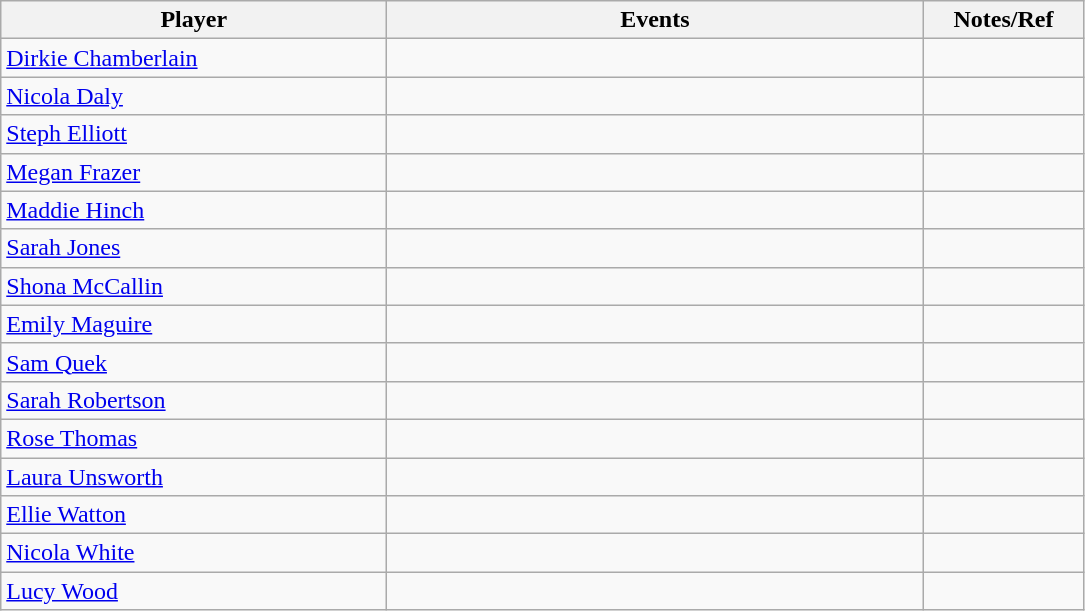<table class="wikitable">
<tr>
<th width=250>Player</th>
<th width=350>Events</th>
<th width=100>Notes/Ref</th>
</tr>
<tr>
<td> <a href='#'>Dirkie Chamberlain</a></td>
<td></td>
<td></td>
</tr>
<tr>
<td> <a href='#'>Nicola Daly</a></td>
<td></td>
<td></td>
</tr>
<tr>
<td> <a href='#'>Steph Elliott</a></td>
<td></td>
<td></td>
</tr>
<tr>
<td> <a href='#'>Megan Frazer</a></td>
<td></td>
<td></td>
</tr>
<tr>
<td> <a href='#'>Maddie Hinch</a></td>
<td></td>
<td></td>
</tr>
<tr>
<td> <a href='#'>Sarah Jones</a></td>
<td></td>
<td></td>
</tr>
<tr>
<td> <a href='#'>Shona McCallin</a></td>
<td></td>
<td></td>
</tr>
<tr>
<td> <a href='#'>Emily Maguire</a></td>
<td></td>
<td></td>
</tr>
<tr>
<td> <a href='#'>Sam Quek</a></td>
<td></td>
<td></td>
</tr>
<tr>
<td> <a href='#'>Sarah Robertson</a></td>
<td></td>
<td></td>
</tr>
<tr>
<td> <a href='#'>Rose Thomas</a></td>
<td></td>
<td></td>
</tr>
<tr>
<td> <a href='#'>Laura Unsworth</a></td>
<td></td>
<td></td>
</tr>
<tr>
<td>  <a href='#'>Ellie Watton</a></td>
<td></td>
<td></td>
</tr>
<tr>
<td> <a href='#'>Nicola White</a></td>
<td></td>
<td></td>
</tr>
<tr>
<td> <a href='#'>Lucy Wood</a></td>
<td></td>
<td></td>
</tr>
</table>
